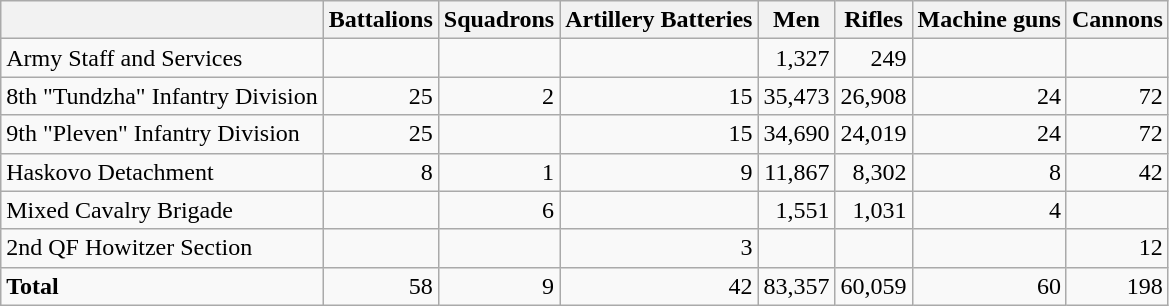<table class="wikitable">
<tr>
<th></th>
<th>Battalions</th>
<th>Squadrons</th>
<th>Artillery Batteries</th>
<th>Men</th>
<th>Rifles</th>
<th>Machine guns</th>
<th>Cannons</th>
</tr>
<tr>
<td>Army Staff and Services</td>
<td></td>
<td align="right"></td>
<td align="right"></td>
<td align="right">1,327</td>
<td align="right">249</td>
<td></td>
<td></td>
</tr>
<tr>
<td>8th "Tundzha" Infantry Division</td>
<td align="right">25</td>
<td align="right">2</td>
<td align="right">15</td>
<td align="right">35,473</td>
<td align="right">26,908</td>
<td align="right">24</td>
<td align="right">72</td>
</tr>
<tr>
<td>9th "Pleven" Infantry Division</td>
<td align="right">25</td>
<td align="right"></td>
<td align="right">15</td>
<td align="right">34,690</td>
<td align="right">24,019</td>
<td align="right">24</td>
<td align="right">72</td>
</tr>
<tr>
<td>Haskovo Detachment</td>
<td align="right">8</td>
<td align="right">1</td>
<td align="right">9</td>
<td align="right">11,867</td>
<td align="right">8,302</td>
<td align="right">8</td>
<td align="right">42</td>
</tr>
<tr>
<td>Mixed Cavalry Brigade</td>
<td align="right"></td>
<td align="right">6</td>
<td align="right"></td>
<td align="right">1,551</td>
<td align="right">1,031</td>
<td align="right">4</td>
<td align="right"></td>
</tr>
<tr>
<td>2nd QF Howitzer Section</td>
<td></td>
<td align="right"></td>
<td align="right">3</td>
<td align="right"></td>
<td align="right"></td>
<td></td>
<td align="right">12</td>
</tr>
<tr>
<td><strong>Total</strong></td>
<td align="right">58</td>
<td align="right">9</td>
<td align="right">42</td>
<td align="right">83,357</td>
<td align="right">60,059</td>
<td align="right">60</td>
<td align="right">198</td>
</tr>
</table>
